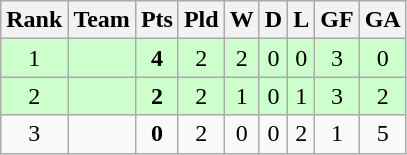<table class=wikitable>
<tr align=center>
<th bgcolor=#efefef>Rank</th>
<th bgcolor=#efefef>Team</th>
<th bgcolor=#efefef>Pts</th>
<th bgcolor=#efefef>Pld</th>
<th bgcolor=#efefef>W</th>
<th bgcolor=#efefef>D</th>
<th bgcolor=#efefef>L</th>
<th bgcolor=#efefef>GF</th>
<th bgcolor=#efefef>GA</th>
</tr>
<tr align=center style="background:#ccffcc;">
<td>1</td>
<td align=left></td>
<td><strong>4</strong></td>
<td>2</td>
<td>2</td>
<td>0</td>
<td>0</td>
<td>3</td>
<td>0</td>
</tr>
<tr align=center style="background:#ccffcc;">
<td>2</td>
<td align=left></td>
<td><strong>2</strong></td>
<td>2</td>
<td>1</td>
<td>0</td>
<td>1</td>
<td>3</td>
<td>2</td>
</tr>
<tr align=center>
<td>3</td>
<td align=left></td>
<td><strong>0</strong></td>
<td>2</td>
<td>0</td>
<td>0</td>
<td>2</td>
<td>1</td>
<td>5</td>
</tr>
</table>
